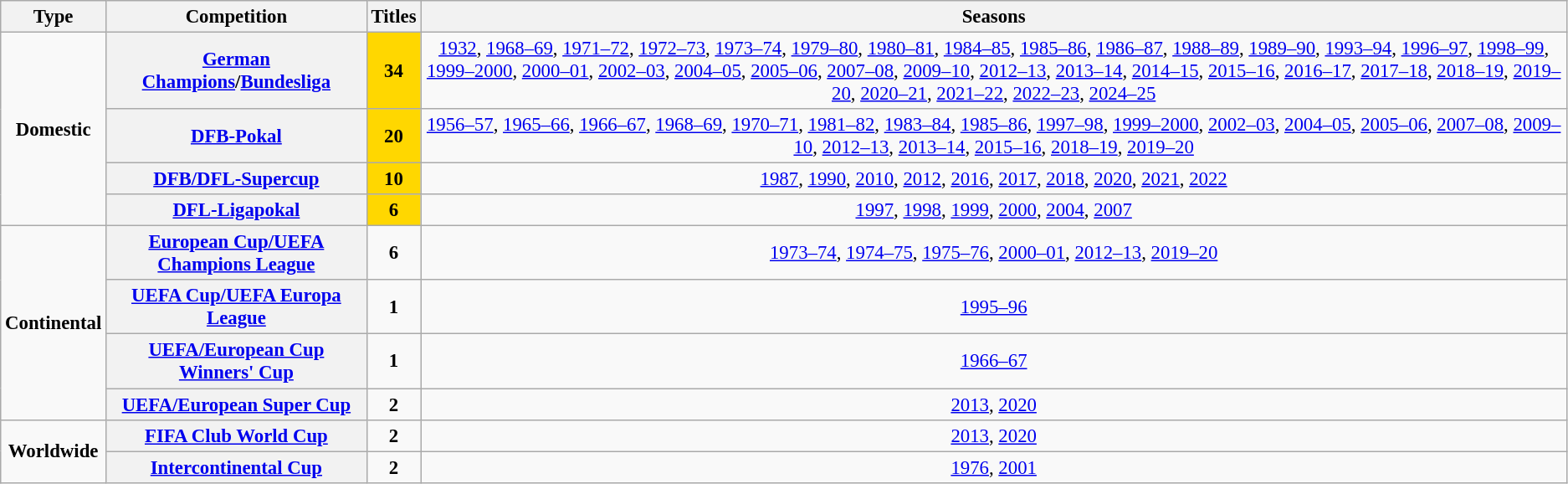<table class="wikitable plainrowheaders" style="font-size:95%; text-align:center;">
<tr>
<th>Type</th>
<th>Competition</th>
<th>Titles</th>
<th>Seasons</th>
</tr>
<tr>
<td rowspan="4"><strong>Domestic</strong></td>
<th scope=col><a href='#'>German Champions</a>/<a href='#'>Bundesliga</a></th>
<td style="background:gold;"><strong>34</strong></td>
<td><a href='#'>1932</a>, <a href='#'>1968–69</a>, <a href='#'>1971–72</a>, <a href='#'>1972–73</a>, <a href='#'>1973–74</a>, <a href='#'>1979–80</a>, <a href='#'>1980–81</a>, <a href='#'>1984–85</a>, <a href='#'>1985–86</a>, <a href='#'>1986–87</a>, <a href='#'>1988–89</a>, <a href='#'>1989–90</a>, <a href='#'>1993–94</a>, <a href='#'>1996–97</a>, <a href='#'>1998–99</a>, <a href='#'>1999–2000</a>, <a href='#'>2000–01</a>, <a href='#'>2002–03</a>, <a href='#'>2004–05</a>, <a href='#'>2005–06</a>, <a href='#'>2007–08</a>, <a href='#'>2009–10</a>, <a href='#'>2012–13</a>, <a href='#'>2013–14</a>, <a href='#'>2014–15</a>, <a href='#'>2015–16</a>, <a href='#'>2016–17</a>, <a href='#'>2017–18</a>, <a href='#'>2018–19</a>, <a href='#'>2019–20</a>, <a href='#'>2020–21</a>, <a href='#'>2021–22</a>, <a href='#'>2022–23</a>, <a href='#'>2024–25</a></td>
</tr>
<tr>
<th scope=col><a href='#'>DFB-Pokal</a></th>
<td style="background:gold;"><strong>20</strong></td>
<td><a href='#'>1956–57</a>, <a href='#'>1965–66</a>, <a href='#'>1966–67</a>, <a href='#'>1968–69</a>, <a href='#'>1970–71</a>, <a href='#'>1981–82</a>, <a href='#'>1983–84</a>, <a href='#'>1985–86</a>, <a href='#'>1997–98</a>, <a href='#'>1999–2000</a>, <a href='#'>2002–03</a>, <a href='#'>2004–05</a>, <a href='#'>2005–06</a>, <a href='#'>2007–08</a>, <a href='#'>2009–10</a>, <a href='#'>2012–13</a>, <a href='#'>2013–14</a>, <a href='#'>2015–16</a>, <a href='#'>2018–19</a>, <a href='#'>2019–20</a></td>
</tr>
<tr>
<th scope=col><a href='#'>DFB/DFL-Supercup</a></th>
<td style="background:gold;"><strong>10</strong></td>
<td><a href='#'>1987</a>, <a href='#'>1990</a>, <a href='#'>2010</a>, <a href='#'>2012</a>, <a href='#'>2016</a>, <a href='#'>2017</a>, <a href='#'>2018</a>, <a href='#'>2020</a>, <a href='#'>2021</a>, <a href='#'>2022</a></td>
</tr>
<tr>
<th scope=col><a href='#'>DFL-Ligapokal</a></th>
<td style="background:gold;"><strong>6</strong></td>
<td><a href='#'>1997</a>, <a href='#'>1998</a>, <a href='#'>1999</a>, <a href='#'>2000</a>, <a href='#'>2004</a>, <a href='#'>2007</a></td>
</tr>
<tr>
<td rowspan="4"><strong>Continental</strong></td>
<th scope=col><a href='#'>European Cup/UEFA Champions League</a></th>
<td><strong>6</strong></td>
<td><a href='#'>1973–74</a>, <a href='#'>1974–75</a>, <a href='#'>1975–76</a>, <a href='#'>2000–01</a>, <a href='#'>2012–13</a>, <a href='#'>2019–20</a></td>
</tr>
<tr>
<th scope=col><a href='#'>UEFA Cup/UEFA Europa League</a></th>
<td><strong>1</strong></td>
<td><a href='#'>1995–96</a></td>
</tr>
<tr>
<th scope=col><a href='#'>UEFA/European Cup Winners' Cup</a></th>
<td><strong>1</strong></td>
<td><a href='#'>1966–67</a></td>
</tr>
<tr>
<th scope=col><a href='#'>UEFA/European Super Cup</a></th>
<td><strong>2</strong></td>
<td><a href='#'>2013</a>, <a href='#'>2020</a></td>
</tr>
<tr>
<td rowspan="2"><strong>Worldwide</strong></td>
<th scope="col"><a href='#'>FIFA Club World Cup</a></th>
<td><strong>2</strong></td>
<td><a href='#'>2013</a>, <a href='#'>2020</a></td>
</tr>
<tr>
<th scope="col"><a href='#'>Intercontinental Cup</a></th>
<td><strong>2</strong></td>
<td><a href='#'>1976</a>, <a href='#'>2001</a></td>
</tr>
</table>
